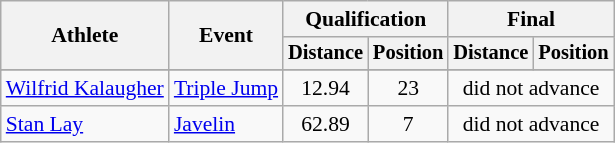<table class=wikitable style="font-size:90%">
<tr>
<th rowspan=2>Athlete</th>
<th rowspan=2>Event</th>
<th colspan=2>Qualification</th>
<th colspan=2>Final</th>
</tr>
<tr style="font-size:95%">
<th>Distance</th>
<th>Position</th>
<th>Distance</th>
<th>Position</th>
</tr>
<tr align=center>
</tr>
<tr align=center>
<td align=left><a href='#'>Wilfrid Kalaugher</a></td>
<td align=left><a href='#'>Triple Jump</a></td>
<td>12.94</td>
<td>23</td>
<td colspan=2>did not advance</td>
</tr>
<tr align=center>
<td align=left><a href='#'>Stan Lay</a></td>
<td align=left><a href='#'>Javelin</a></td>
<td>62.89</td>
<td>7</td>
<td colspan=2>did not advance</td>
</tr>
</table>
